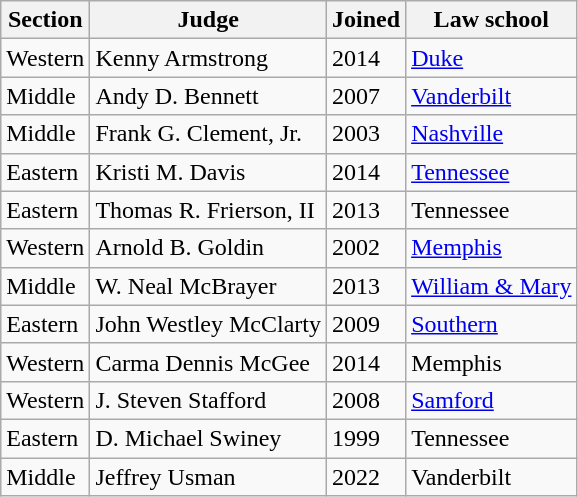<table class="sortable wikitable">
<tr>
<th>Section</th>
<th>Judge</th>
<th>Joined</th>
<th>Law school</th>
</tr>
<tr>
<td>Western</td>
<td>Kenny Armstrong</td>
<td>2014</td>
<td><a href='#'>Duke</a></td>
</tr>
<tr>
<td>Middle</td>
<td>Andy D. Bennett</td>
<td>2007</td>
<td><a href='#'>Vanderbilt</a></td>
</tr>
<tr>
<td>Middle</td>
<td>Frank G. Clement, Jr.</td>
<td>2003</td>
<td><a href='#'>Nashville</a></td>
</tr>
<tr>
<td>Eastern</td>
<td>Kristi M. Davis</td>
<td>2014</td>
<td><a href='#'>Tennessee</a></td>
</tr>
<tr>
<td>Eastern</td>
<td>Thomas R. Frierson, II</td>
<td>2013</td>
<td>Tennessee</td>
</tr>
<tr>
<td>Western</td>
<td>Arnold B. Goldin</td>
<td>2002</td>
<td><a href='#'>Memphis</a></td>
</tr>
<tr>
<td>Middle</td>
<td>W. Neal McBrayer</td>
<td>2013</td>
<td><a href='#'>William & Mary</a></td>
</tr>
<tr>
<td>Eastern</td>
<td>John Westley McClarty</td>
<td>2009</td>
<td><a href='#'>Southern</a></td>
</tr>
<tr>
<td>Western</td>
<td>Carma Dennis McGee</td>
<td>2014</td>
<td>Memphis</td>
</tr>
<tr>
<td>Western</td>
<td>J. Steven Stafford</td>
<td>2008</td>
<td><a href='#'>Samford</a></td>
</tr>
<tr>
<td>Eastern</td>
<td>D. Michael Swiney</td>
<td>1999</td>
<td>Tennessee</td>
</tr>
<tr>
<td>Middle</td>
<td>Jeffrey Usman</td>
<td>2022</td>
<td>Vanderbilt</td>
</tr>
</table>
